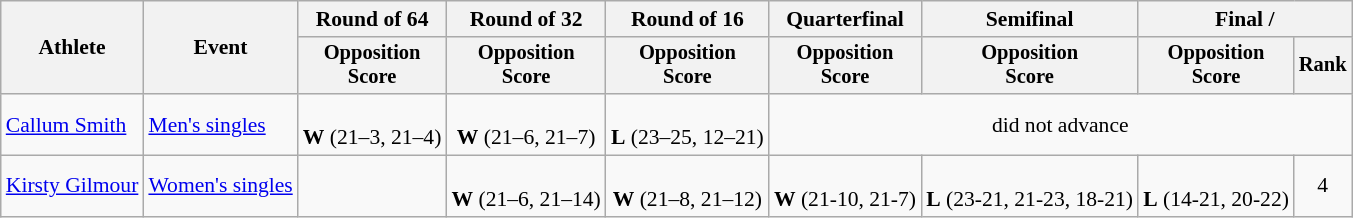<table class=wikitable style="font-size:90%">
<tr>
<th rowspan=2>Athlete</th>
<th rowspan=2>Event</th>
<th>Round of 64</th>
<th>Round of 32</th>
<th>Round of 16</th>
<th>Quarterfinal</th>
<th>Semifinal</th>
<th colspan=2>Final / </th>
</tr>
<tr style="font-size:95%">
<th>Opposition<br>Score</th>
<th>Opposition<br>Score</th>
<th>Opposition<br>Score</th>
<th>Opposition<br>Score</th>
<th>Opposition<br>Score</th>
<th>Opposition<br>Score</th>
<th>Rank</th>
</tr>
<tr align=center>
<td align=left><a href='#'>Callum Smith</a></td>
<td align=left><a href='#'>Men's singles</a></td>
<td><br><strong>W</strong> (21–3, 21–4)</td>
<td><br><strong>W</strong> (21–6, 21–7)</td>
<td><br><strong>L</strong> (23–25, 12–21)</td>
<td colspan="4">did not advance</td>
</tr>
<tr align=center>
<td align=left><a href='#'>Kirsty Gilmour</a></td>
<td align=left><a href='#'>Women's singles</a></td>
<td></td>
<td><br><strong>W</strong> (21–6, 21–14)</td>
<td><br><strong>W</strong> (21–8, 21–12)</td>
<td><br><strong>W</strong> (21-10, 21-7)</td>
<td><br><strong>L</strong> (23-21, 21-23, 18-21)</td>
<td><br><strong>L</strong> (14-21, 20-22)</td>
<td>4</td>
</tr>
</table>
